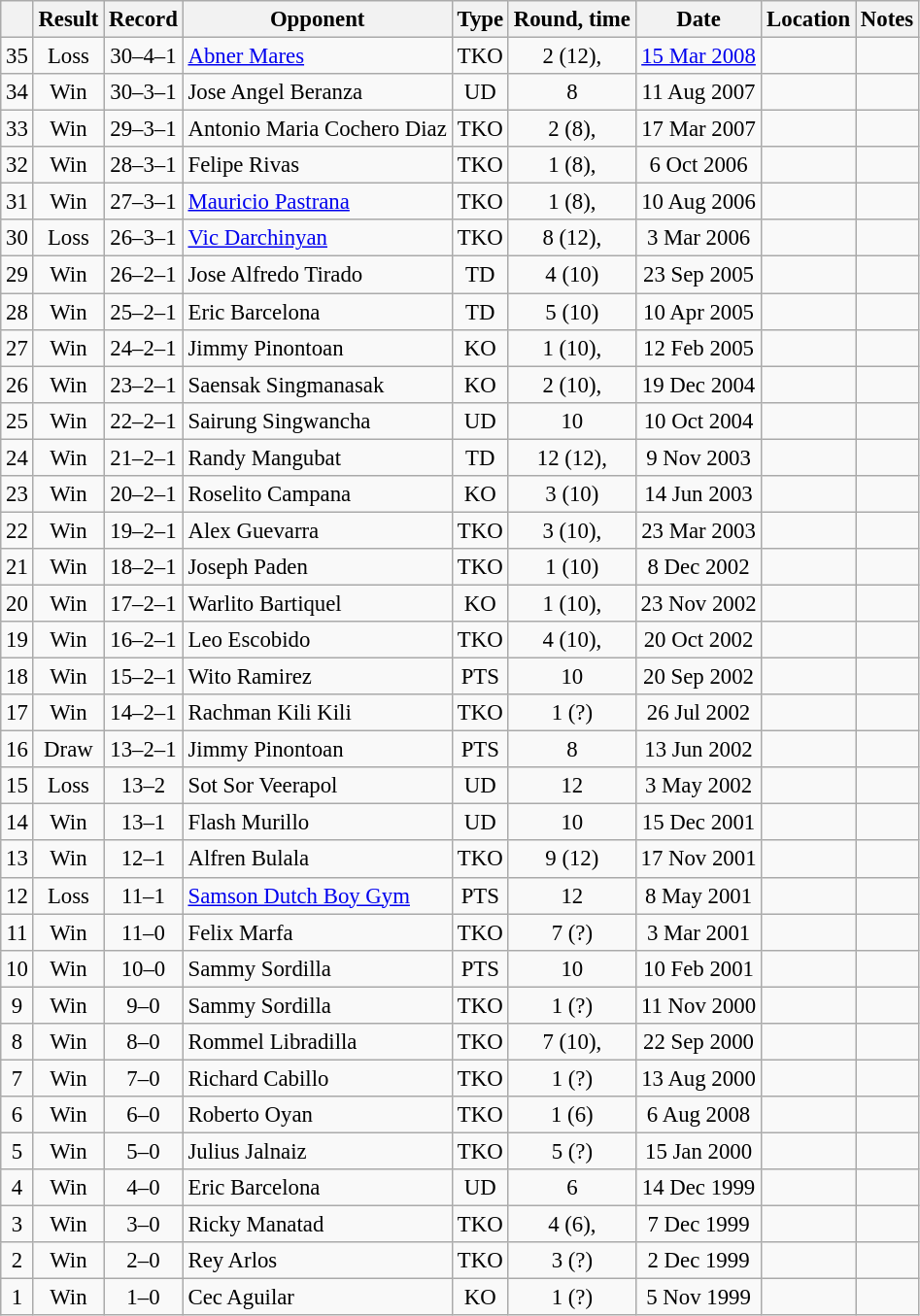<table class="wikitable" style="text-align:center; font-size:95%">
<tr>
<th></th>
<th>Result</th>
<th>Record</th>
<th>Opponent</th>
<th>Type</th>
<th>Round, time</th>
<th>Date</th>
<th>Location</th>
<th>Notes</th>
</tr>
<tr>
<td>35</td>
<td>Loss</td>
<td>30–4–1</td>
<td style="text-align:left;"><a href='#'>Abner Mares</a></td>
<td>TKO</td>
<td>2 (12), </td>
<td><a href='#'>15 Mar 2008</a></td>
<td style="text-align:left;"></td>
<td style="text-align:left;"></td>
</tr>
<tr>
<td>34</td>
<td>Win</td>
<td>30–3–1</td>
<td style="text-align:left;">Jose Angel Beranza</td>
<td>UD</td>
<td>8</td>
<td>11 Aug 2007</td>
<td style="text-align:left;"></td>
<td></td>
</tr>
<tr>
<td>33</td>
<td>Win</td>
<td>29–3–1</td>
<td style="text-align:left;">Antonio Maria Cochero Diaz</td>
<td>TKO</td>
<td>2 (8), </td>
<td>17 Mar 2007</td>
<td style="text-align:left;"></td>
<td></td>
</tr>
<tr>
<td>32</td>
<td>Win</td>
<td>28–3–1</td>
<td style="text-align:left;">Felipe Rivas</td>
<td>TKO</td>
<td>1 (8), </td>
<td>6 Oct 2006</td>
<td style="text-align:left;"></td>
<td></td>
</tr>
<tr>
<td>31</td>
<td>Win</td>
<td>27–3–1</td>
<td style="text-align:left;"><a href='#'>Mauricio Pastrana</a></td>
<td>TKO</td>
<td>1 (8), </td>
<td>10 Aug 2006</td>
<td style="text-align:left;"></td>
<td></td>
</tr>
<tr>
<td>30</td>
<td>Loss</td>
<td>26–3–1</td>
<td style="text-align:left;"><a href='#'>Vic Darchinyan</a></td>
<td>TKO</td>
<td>8 (12), </td>
<td>3 Mar 2006</td>
<td style="text-align:left;"></td>
<td style="text-align:left;"></td>
</tr>
<tr>
<td>29</td>
<td>Win</td>
<td>26–2–1</td>
<td style="text-align:left;">Jose Alfredo Tirado</td>
<td>TD</td>
<td>4 (10)</td>
<td>23 Sep 2005</td>
<td style="text-align:left;"></td>
<td style="text-align:left;"></td>
</tr>
<tr>
<td>28</td>
<td>Win</td>
<td>25–2–1</td>
<td style="text-align:left;">Eric Barcelona</td>
<td>TD</td>
<td>5 (10)</td>
<td>10 Apr 2005</td>
<td style="text-align:left;"></td>
<td style="text-align:left;"></td>
</tr>
<tr>
<td>27</td>
<td>Win</td>
<td>24–2–1</td>
<td style="text-align:left;">Jimmy Pinontoan</td>
<td>KO</td>
<td>1 (10), </td>
<td>12 Feb 2005</td>
<td style="text-align:left;"></td>
<td></td>
</tr>
<tr>
<td>26</td>
<td>Win</td>
<td>23–2–1</td>
<td style="text-align:left;">Saensak Singmanasak</td>
<td>KO</td>
<td>2 (10), </td>
<td>19 Dec 2004</td>
<td style="text-align:left;"></td>
<td></td>
</tr>
<tr>
<td>25</td>
<td>Win</td>
<td>22–2–1</td>
<td style="text-align:left;">Sairung Singwancha</td>
<td>UD</td>
<td>10</td>
<td>10 Oct 2004</td>
<td style="text-align:left;"></td>
<td></td>
</tr>
<tr>
<td>24</td>
<td>Win</td>
<td>21–2–1</td>
<td style="text-align:left;">Randy Mangubat</td>
<td>TD</td>
<td>12 (12), </td>
<td>9 Nov 2003</td>
<td style="text-align:left;"></td>
<td style="text-align:left;"></td>
</tr>
<tr>
<td>23</td>
<td>Win</td>
<td>20–2–1</td>
<td style="text-align:left;">Roselito Campana</td>
<td>KO</td>
<td>3 (10)</td>
<td>14 Jun 2003</td>
<td style="text-align:left;"></td>
<td></td>
</tr>
<tr>
<td>22</td>
<td>Win</td>
<td>19–2–1</td>
<td style="text-align:left;">Alex Guevarra</td>
<td>TKO</td>
<td>3 (10), </td>
<td>23 Mar 2003</td>
<td style="text-align:left;"></td>
<td></td>
</tr>
<tr>
<td>21</td>
<td>Win</td>
<td>18–2–1</td>
<td style="text-align:left;">Joseph Paden</td>
<td>TKO</td>
<td>1 (10)</td>
<td>8 Dec 2002</td>
<td style="text-align:left;"></td>
<td></td>
</tr>
<tr>
<td>20</td>
<td>Win</td>
<td>17–2–1</td>
<td style="text-align:left;">Warlito Bartiquel</td>
<td>KO</td>
<td>1 (10), </td>
<td>23 Nov 2002</td>
<td style="text-align:left;"></td>
<td></td>
</tr>
<tr>
<td>19</td>
<td>Win</td>
<td>16–2–1</td>
<td style="text-align:left;">Leo Escobido</td>
<td>TKO</td>
<td>4 (10), </td>
<td>20 Oct 2002</td>
<td style="text-align:left;"></td>
<td></td>
</tr>
<tr>
<td>18</td>
<td>Win</td>
<td>15–2–1</td>
<td style="text-align:left;">Wito Ramirez</td>
<td>PTS</td>
<td>10</td>
<td>20 Sep 2002</td>
<td style="text-align:left;"></td>
<td></td>
</tr>
<tr>
<td>17</td>
<td>Win</td>
<td>14–2–1</td>
<td style="text-align:left;">Rachman Kili Kili</td>
<td>TKO</td>
<td>1 (?)</td>
<td>26 Jul 2002</td>
<td style="text-align:left;"></td>
<td></td>
</tr>
<tr>
<td>16</td>
<td>Draw</td>
<td>13–2–1</td>
<td style="text-align:left;">Jimmy Pinontoan</td>
<td>PTS</td>
<td>8</td>
<td>13 Jun 2002</td>
<td style="text-align:left;"></td>
<td></td>
</tr>
<tr>
<td>15</td>
<td>Loss</td>
<td>13–2</td>
<td style="text-align:left;">Sot Sor Veerapol</td>
<td>UD</td>
<td>12</td>
<td>3 May 2002</td>
<td style="text-align:left;"></td>
<td style="text-align:left;"></td>
</tr>
<tr>
<td>14</td>
<td>Win</td>
<td>13–1</td>
<td style="text-align:left;">Flash Murillo</td>
<td>UD</td>
<td>10</td>
<td>15 Dec 2001</td>
<td style="text-align:left;"></td>
<td></td>
</tr>
<tr>
<td>13</td>
<td>Win</td>
<td>12–1</td>
<td style="text-align:left;">Alfren Bulala</td>
<td>TKO</td>
<td>9 (12)</td>
<td>17 Nov 2001</td>
<td style="text-align:left;"></td>
<td></td>
</tr>
<tr>
<td>12</td>
<td>Loss</td>
<td>11–1</td>
<td style="text-align:left;"><a href='#'>Samson Dutch Boy Gym</a></td>
<td>PTS</td>
<td>12</td>
<td>8 May 2001</td>
<td style="text-align:left;"></td>
<td style="text-align:left;"></td>
</tr>
<tr>
<td>11</td>
<td>Win</td>
<td>11–0</td>
<td style="text-align:left;">Felix Marfa</td>
<td>TKO</td>
<td>7 (?)</td>
<td>3 Mar 2001</td>
<td style="text-align:left;"></td>
<td></td>
</tr>
<tr>
<td>10</td>
<td>Win</td>
<td>10–0</td>
<td style="text-align:left;">Sammy Sordilla</td>
<td>PTS</td>
<td>10</td>
<td>10 Feb 2001</td>
<td style="text-align:left;"></td>
<td></td>
</tr>
<tr>
<td>9</td>
<td>Win</td>
<td>9–0</td>
<td style="text-align:left;">Sammy Sordilla</td>
<td>TKO</td>
<td>1 (?)</td>
<td>11 Nov 2000</td>
<td style="text-align:left;"></td>
<td></td>
</tr>
<tr>
<td>8</td>
<td>Win</td>
<td>8–0</td>
<td style="text-align:left;">Rommel Libradilla</td>
<td>TKO</td>
<td>7 (10), </td>
<td>22 Sep 2000</td>
<td style="text-align:left;"></td>
<td></td>
</tr>
<tr>
<td>7</td>
<td>Win</td>
<td>7–0</td>
<td style="text-align:left;">Richard Cabillo</td>
<td>TKO</td>
<td>1 (?)</td>
<td>13 Aug 2000</td>
<td style="text-align:left;"></td>
<td></td>
</tr>
<tr>
<td>6</td>
<td>Win</td>
<td>6–0</td>
<td style="text-align:left;">Roberto Oyan</td>
<td>TKO</td>
<td>1 (6)</td>
<td>6 Aug 2008</td>
<td style="text-align:left;"></td>
<td></td>
</tr>
<tr>
<td>5</td>
<td>Win</td>
<td>5–0</td>
<td style="text-align:left;">Julius Jalnaiz</td>
<td>TKO</td>
<td>5 (?)</td>
<td>15 Jan 2000</td>
<td style="text-align:left;"></td>
<td></td>
</tr>
<tr>
<td>4</td>
<td>Win</td>
<td>4–0</td>
<td style="text-align:left;">Eric Barcelona</td>
<td>UD</td>
<td>6</td>
<td>14 Dec 1999</td>
<td style="text-align:left;"></td>
<td></td>
</tr>
<tr>
<td>3</td>
<td>Win</td>
<td>3–0</td>
<td style="text-align:left;">Ricky Manatad</td>
<td>TKO</td>
<td>4 (6), </td>
<td>7 Dec 1999</td>
<td style="text-align:left;"></td>
<td></td>
</tr>
<tr>
<td>2</td>
<td>Win</td>
<td>2–0</td>
<td style="text-align:left;">Rey Arlos</td>
<td>TKO</td>
<td>3 (?)</td>
<td>2 Dec 1999</td>
<td style="text-align:left;"></td>
<td></td>
</tr>
<tr>
<td>1</td>
<td>Win</td>
<td>1–0</td>
<td style="text-align:left;">Cec Aguilar</td>
<td>KO</td>
<td>1 (?)</td>
<td>5 Nov 1999</td>
<td style="text-align:left;"></td>
<td></td>
</tr>
</table>
